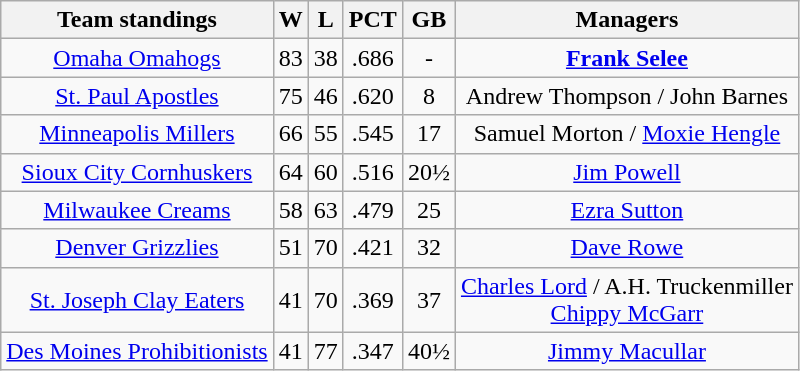<table class="wikitable" style="text-align:center">
<tr>
<th>Team standings</th>
<th>W</th>
<th>L</th>
<th>PCT</th>
<th>GB</th>
<th>Managers</th>
</tr>
<tr>
<td><a href='#'>Omaha Omahogs</a></td>
<td>83</td>
<td>38</td>
<td>.686</td>
<td>-</td>
<td><strong><a href='#'>Frank Selee</a></strong></td>
</tr>
<tr>
<td><a href='#'>St. Paul Apostles</a></td>
<td>75</td>
<td>46</td>
<td>.620</td>
<td>8</td>
<td>Andrew Thompson / John Barnes</td>
</tr>
<tr>
<td><a href='#'>Minneapolis Millers</a></td>
<td>66</td>
<td>55</td>
<td>.545</td>
<td>17</td>
<td>Samuel Morton / <a href='#'>Moxie Hengle</a></td>
</tr>
<tr>
<td><a href='#'>Sioux City Cornhuskers</a></td>
<td>64</td>
<td>60</td>
<td>.516</td>
<td>20½</td>
<td><a href='#'>Jim Powell</a></td>
</tr>
<tr>
<td><a href='#'>Milwaukee Creams</a></td>
<td>58</td>
<td>63</td>
<td>.479</td>
<td>25</td>
<td><a href='#'>Ezra Sutton</a></td>
</tr>
<tr>
<td><a href='#'>Denver Grizzlies</a></td>
<td>51</td>
<td>70</td>
<td>.421</td>
<td>32</td>
<td><a href='#'>Dave Rowe</a></td>
</tr>
<tr>
<td><a href='#'>St. Joseph Clay Eaters</a></td>
<td>41</td>
<td>70</td>
<td>.369</td>
<td>37</td>
<td><a href='#'>Charles Lord</a> / A.H. Truckenmiller <br> <a href='#'>Chippy McGarr</a></td>
</tr>
<tr>
<td><a href='#'>Des Moines Prohibitionists</a></td>
<td>41</td>
<td>77</td>
<td>.347</td>
<td>40½</td>
<td><a href='#'>Jimmy Macullar</a></td>
</tr>
</table>
